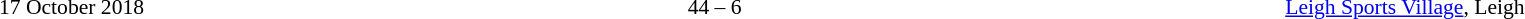<table style="width:100%;" cellspacing="1">
<tr>
<th width=15%></th>
<th width=25%></th>
<th width=10%></th>
<th width=25%></th>
</tr>
<tr style=font-size:90%>
<td align=right>17 October 2018</td>
<td align=right></td>
<td align=center>44 – 6</td>
<td></td>
<td><a href='#'>Leigh Sports Village</a>, Leigh</td>
</tr>
</table>
